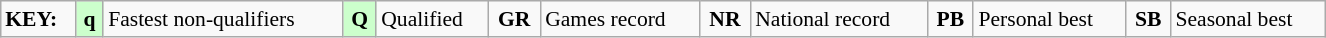<table class="wikitable" style="margin:0.5em auto; font-size:90%;position:relative;" width=70%>
<tr>
<td><strong>KEY:</strong></td>
<td bgcolor=ccffcc align=center><strong>q</strong></td>
<td>Fastest non-qualifiers</td>
<td bgcolor=ccffcc align=center><strong>Q</strong></td>
<td>Qualified</td>
<td align=center><strong>GR</strong></td>
<td>Games record</td>
<td align=center><strong>NR</strong></td>
<td>National record</td>
<td align=center><strong>PB</strong></td>
<td>Personal best</td>
<td align=center><strong>SB</strong></td>
<td>Seasonal best</td>
</tr>
</table>
